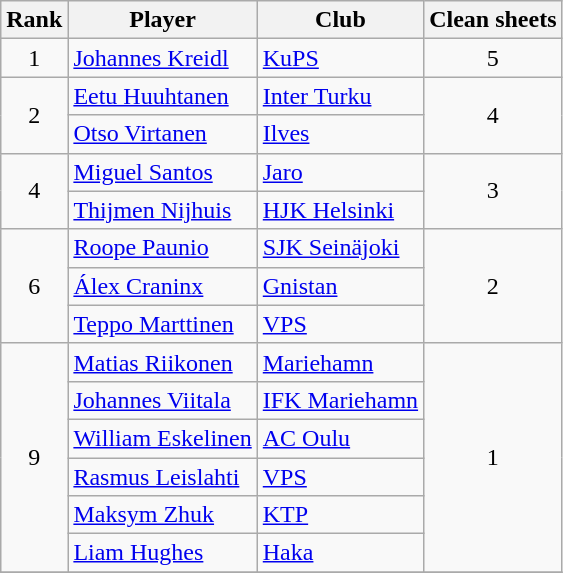<table class="wikitable" style="text-align:center;">
<tr>
<th>Rank</th>
<th>Player</th>
<th>Club</th>
<th>Clean sheets</th>
</tr>
<tr>
<td>1</td>
<td align="left"> <a href='#'>Johannes Kreidl</a></td>
<td align="left"><a href='#'>KuPS</a></td>
<td>5</td>
</tr>
<tr>
<td rowspan=2>2</td>
<td align="left"> <a href='#'>Eetu Huuhtanen</a></td>
<td align="left"><a href='#'>Inter Turku</a></td>
<td rowspan=2>4</td>
</tr>
<tr>
<td align="left"> <a href='#'>Otso Virtanen</a></td>
<td align="left"><a href='#'>Ilves</a></td>
</tr>
<tr>
<td rowspan=2>4</td>
<td align="left"> <a href='#'>Miguel Santos</a></td>
<td align="left"><a href='#'>Jaro</a></td>
<td rowspan=2>3</td>
</tr>
<tr>
<td align="left"> <a href='#'>Thijmen Nijhuis</a></td>
<td align="left"><a href='#'>HJK Helsinki</a></td>
</tr>
<tr>
<td rowspan=3>6</td>
<td align="left"> <a href='#'>Roope Paunio</a></td>
<td align="left"><a href='#'>SJK Seinäjoki</a></td>
<td rowspan=3>2</td>
</tr>
<tr>
<td align="left"> <a href='#'>Álex Craninx</a></td>
<td align="left"><a href='#'>Gnistan</a></td>
</tr>
<tr>
<td align="left"> <a href='#'>Teppo Marttinen</a></td>
<td align="left"><a href='#'>VPS</a></td>
</tr>
<tr>
<td rowspan=6>9</td>
<td align="left"> <a href='#'>Matias Riikonen</a></td>
<td align="left"><a href='#'>Mariehamn</a></td>
<td rowspan=6>1</td>
</tr>
<tr>
<td align="left"> <a href='#'>Johannes Viitala</a></td>
<td align="left"><a href='#'>IFK Mariehamn</a></td>
</tr>
<tr>
<td align="left"> <a href='#'>William Eskelinen</a></td>
<td align="left"><a href='#'>AC Oulu</a></td>
</tr>
<tr>
<td align="left"> <a href='#'>Rasmus Leislahti</a></td>
<td align="left"><a href='#'>VPS</a></td>
</tr>
<tr>
<td align="left"> <a href='#'>Maksym Zhuk</a></td>
<td align="left"><a href='#'>KTP</a></td>
</tr>
<tr>
<td align="left"> <a href='#'>Liam Hughes</a></td>
<td align="left"><a href='#'>Haka</a></td>
</tr>
<tr>
</tr>
</table>
